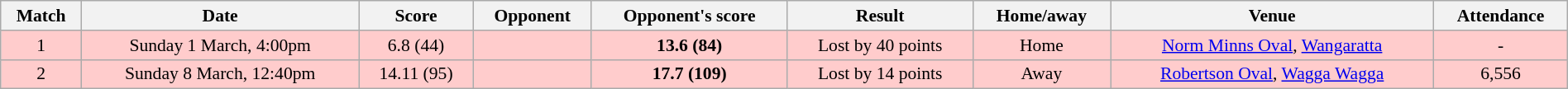<table class="wikitable" style="font-size:90%; text-align:center; width: 100%; margin-left: auto; margin-right: auto">
<tr>
<th>Match</th>
<th>Date</th>
<th>Score</th>
<th>Opponent</th>
<th>Opponent's score</th>
<th>Result</th>
<th>Home/away</th>
<th>Venue</th>
<th>Attendance</th>
</tr>
<tr style="background:#fcc;">
<td>1</td>
<td>Sunday 1 March, 4:00pm</td>
<td>6.8 (44)</td>
<td></td>
<td><strong>13.6 (84)</strong></td>
<td>Lost by 40 points</td>
<td>Home</td>
<td><a href='#'>Norm Minns Oval</a>, <a href='#'>Wangaratta</a></td>
<td>-</td>
</tr>
<tr style="background:#fcc;">
<td>2</td>
<td>Sunday 8 March, 12:40pm</td>
<td>14.11 (95)</td>
<td></td>
<td><strong>17.7 (109)</strong></td>
<td>Lost by 14 points</td>
<td>Away</td>
<td><a href='#'>Robertson Oval</a>, <a href='#'>Wagga Wagga</a></td>
<td>6,556</td>
</tr>
</table>
